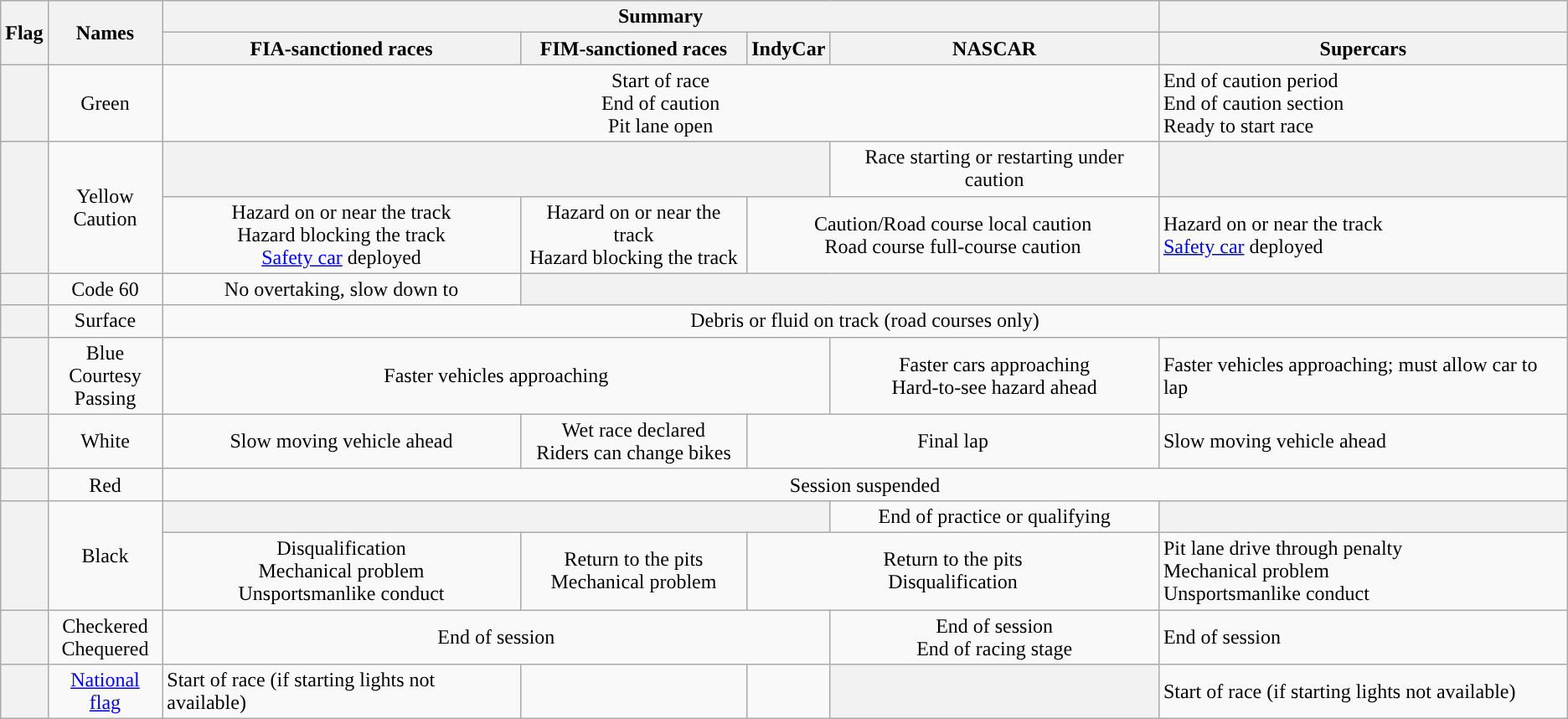<table class="wikitable">
<tr>
<th rowspan=2>Flag</th>
<th rowspan=2>Names</th>
<th colspan=4>Summary</th>
<th></th>
</tr>
<tr>
<th>FIA-sanctioned races</th>
<th>FIM-sanctioned races</th>
<th>IndyCar</th>
<th>NASCAR</th>
<th>Supercars</th>
</tr>
<tr>
<th style="text-align: center;" rowspan=2></th>
<td style="text-align: center;" rowspan=2>Green</td>
<td style="text-align: center;" colspan=4>Start of race<br>End of caution<br>Pit lane open</td>
<td>End of caution period<br>End of caution section<br>Ready to start race</td>
</tr>
<tr>
<th rowspan=2 colspan=3></th>
<td rowspan=2 style="text-align:center;">Race starting or restarting under caution  </td>
<th rowspan="2"></th>
</tr>
<tr>
<th style="text-align: center;" rowspan=2></th>
<td style="text-align: center;" rowspan=2>Yellow<br>Caution</td>
</tr>
<tr>
<td style="text-align: center;">Hazard on or near the track <br>Hazard blocking the track  <br><a href='#'>Safety car</a> deployed  </td>
<td style="text-align: center;">Hazard on or near the track <br>Hazard blocking the track  </td>
<td style="text-align: center;" colspan=2>Caution/Road course local caution <br>Road course full-course caution  </td>
<td>Hazard on or near the track <br><a href='#'>Safety car</a> deployed  </td>
</tr>
<tr>
<th style="text-align: center;"></th>
<td style="text-align: center;">Code 60</td>
<td style="text-align: center;">No overtaking, slow down to </td>
<th colspan="4"></th>
</tr>
<tr>
<th style="text-align: center;"></th>
<td style="text-align: center;">Surface</td>
<td colspan="5" style="text-align: center;">Debris or fluid on track (road courses only)</td>
</tr>
<tr>
<th style="text-align: center;"></th>
<td style="text-align: center;">Blue<br>Courtesy<br>Passing</td>
<td style="text-align: center;" colspan=3>Faster vehicles approaching </td>
<td style="text-align: center;">Faster cars approaching <br>Hard-to-see hazard ahead </td>
<td>Faster vehicles approaching; must allow car to lap</td>
</tr>
<tr>
<th style="text-align: center;"></th>
<td style="text-align: center;">White</td>
<td style="text-align: center;">Slow moving vehicle ahead</td>
<td style="text-align: center;">Wet race declared<br>Riders can change bikes</td>
<td style="text-align: center;" colspan=2>Final lap</td>
<td>Slow moving vehicle ahead</td>
</tr>
<tr>
<th style="text-align: center;" rowspan=2></th>
<td style="text-align: center;" rowspan=2>Red</td>
<td colspan="5" style="text-align: center;">Session suspended</td>
</tr>
<tr>
<th rowspan=2 colspan=3></th>
<td rowspan=2 style="text-align: center;">End of practice or qualifying  </td>
<th rowspan="2"></th>
</tr>
<tr>
<th style="text-align: center;" rowspan=2></th>
<td style="text-align: center;" rowspan=2>Black</td>
</tr>
<tr>
<td style="text-align: center;">Disqualification <br>Mechanical problem <br>Unsportsmanlike conduct </td>
<td style="text-align: center;">Return to the pits <br>Mechanical problem </td>
<td style="text-align: center;" colspan=2>Return to the pits <br>Disqualification </td>
<td>Pit lane drive through penalty <br>Mechanical problem <br>Unsportsmanlike conduct </td>
</tr>
<tr>
<th style="text-align: center;"></th>
<td style="text-align: center;">Checkered<br>Chequered</td>
<td style="text-align: center;" colspan=3>End of session</td>
<td style="text-align: center;">End of session <br>End of racing stage </td>
<td>End of session</td>
</tr>
<tr>
<th style="text-align: center;"></th>
<td style="text-align: center;"><a href='#'>National flag</a></td>
<td>Start of race (if starting lights not available)</td>
<td></td>
<td></td>
<th></th>
<td>Start of race (if starting lights not available)</td>
</tr>
</table>
